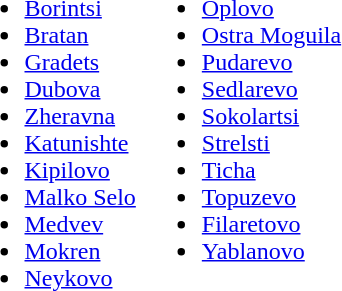<table>
<tr>
<td valign="top"><br><ul><li><a href='#'>Borintsi</a></li><li><a href='#'>Bratan</a></li><li><a href='#'>Gradets</a></li><li><a href='#'>Dubova</a></li><li><a href='#'>Zheravna</a></li><li><a href='#'>Katunishte</a></li><li><a href='#'>Kipilovo</a></li><li><a href='#'>Malko Selo</a></li><li><a href='#'>Medvev</a></li><li><a href='#'>Mokren</a></li><li><a href='#'>Neykovo</a></li></ul></td>
<td valign="top"><br><ul><li><a href='#'>Oplovo</a></li><li><a href='#'>Ostra Moguila</a></li><li><a href='#'>Pudarevo</a></li><li><a href='#'>Sedlarevo</a></li><li><a href='#'>Sokolartsi</a></li><li><a href='#'>Strelsti</a></li><li><a href='#'>Ticha</a></li><li><a href='#'>Topuzevo</a></li><li><a href='#'>Filaretovo</a></li><li><a href='#'>Yablanovo</a></li></ul></td>
</tr>
</table>
